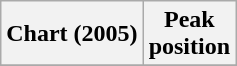<table class="wikitable sortable plainrowheaders">
<tr>
<th>Chart (2005)</th>
<th>Peak<br>position</th>
</tr>
<tr>
</tr>
</table>
